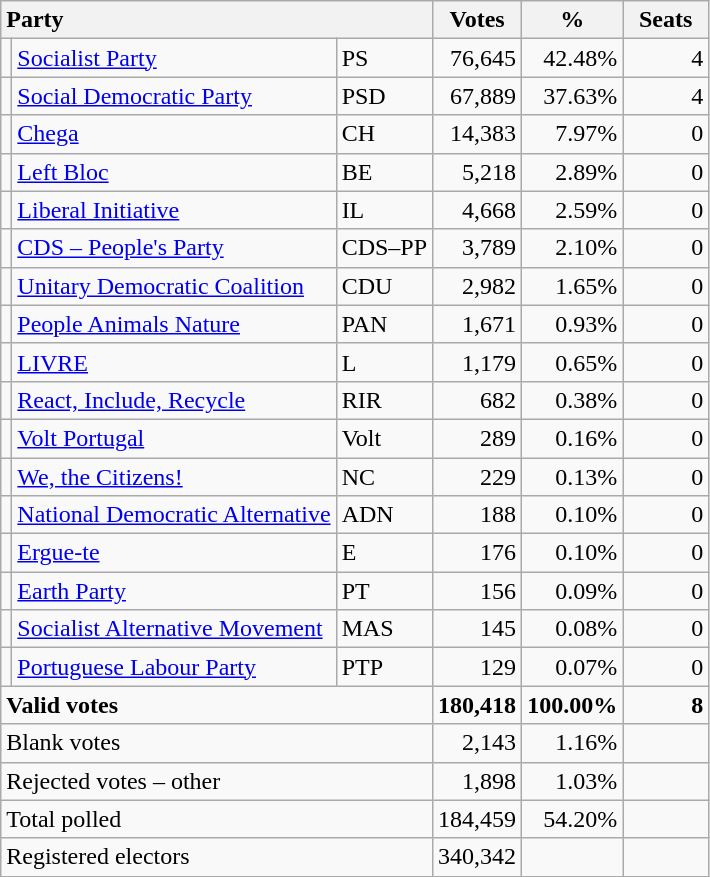<table class="wikitable" border="1" style="text-align:right;">
<tr>
<th style="text-align:left;" colspan=3>Party</th>
<th align=center width="50">Votes</th>
<th align=center width="50">%</th>
<th align=center width="50">Seats</th>
</tr>
<tr>
<td></td>
<td align=left><a href='#'>Socialist Party</a></td>
<td align=left>PS</td>
<td>76,645</td>
<td>42.48%</td>
<td>4</td>
</tr>
<tr>
<td></td>
<td align=left><a href='#'>Social Democratic Party</a></td>
<td align=left>PSD</td>
<td>67,889</td>
<td>37.63%</td>
<td>4</td>
</tr>
<tr>
<td></td>
<td align=left><a href='#'>Chega</a></td>
<td align=left>CH</td>
<td>14,383</td>
<td>7.97%</td>
<td>0</td>
</tr>
<tr>
<td></td>
<td align=left><a href='#'>Left Bloc</a></td>
<td align=left>BE</td>
<td>5,218</td>
<td>2.89%</td>
<td>0</td>
</tr>
<tr>
<td></td>
<td align=left><a href='#'>Liberal Initiative</a></td>
<td align=left>IL</td>
<td>4,668</td>
<td>2.59%</td>
<td>0</td>
</tr>
<tr>
<td></td>
<td align=left><a href='#'>CDS – People's Party</a></td>
<td align=left style="white-space: nowrap;">CDS–PP</td>
<td>3,789</td>
<td>2.10%</td>
<td>0</td>
</tr>
<tr>
<td></td>
<td align=left style="white-space: nowrap;"><a href='#'>Unitary Democratic Coalition</a></td>
<td align=left>CDU</td>
<td>2,982</td>
<td>1.65%</td>
<td>0</td>
</tr>
<tr>
<td></td>
<td align=left><a href='#'>People Animals Nature</a></td>
<td align=left>PAN</td>
<td>1,671</td>
<td>0.93%</td>
<td>0</td>
</tr>
<tr>
<td></td>
<td align=left><a href='#'>LIVRE</a></td>
<td align=left>L</td>
<td>1,179</td>
<td>0.65%</td>
<td>0</td>
</tr>
<tr>
<td></td>
<td align=left><a href='#'>React, Include, Recycle</a></td>
<td align=left>RIR</td>
<td>682</td>
<td>0.38%</td>
<td>0</td>
</tr>
<tr>
<td></td>
<td align=left><a href='#'>Volt Portugal</a></td>
<td align=left>Volt</td>
<td>289</td>
<td>0.16%</td>
<td>0</td>
</tr>
<tr>
<td></td>
<td align=left><a href='#'>We, the Citizens!</a></td>
<td align=left>NC</td>
<td>229</td>
<td>0.13%</td>
<td>0</td>
</tr>
<tr>
<td></td>
<td align=left><a href='#'>National Democratic Alternative</a></td>
<td align=left>ADN</td>
<td>188</td>
<td>0.10%</td>
<td>0</td>
</tr>
<tr>
<td></td>
<td align=left><a href='#'>Ergue-te</a></td>
<td align=left>E</td>
<td>176</td>
<td>0.10%</td>
<td>0</td>
</tr>
<tr>
<td></td>
<td align=left><a href='#'>Earth Party</a></td>
<td align=left>PT</td>
<td>156</td>
<td>0.09%</td>
<td>0</td>
</tr>
<tr>
<td></td>
<td align=left><a href='#'>Socialist Alternative Movement</a></td>
<td align=left>MAS</td>
<td>145</td>
<td>0.08%</td>
<td>0</td>
</tr>
<tr>
<td></td>
<td align=left><a href='#'>Portuguese Labour Party</a></td>
<td align=left>PTP</td>
<td>129</td>
<td>0.07%</td>
<td>0</td>
</tr>
<tr style="font-weight:bold">
<td align=left colspan=3>Valid votes</td>
<td>180,418</td>
<td>100.00%</td>
<td>8</td>
</tr>
<tr>
<td align=left colspan=3>Blank votes</td>
<td>2,143</td>
<td>1.16%</td>
<td></td>
</tr>
<tr>
<td align=left colspan=3>Rejected votes – other</td>
<td>1,898</td>
<td>1.03%</td>
<td></td>
</tr>
<tr>
<td align=left colspan=3>Total polled</td>
<td>184,459</td>
<td>54.20%</td>
<td></td>
</tr>
<tr>
<td align=left colspan=3>Registered electors</td>
<td>340,342</td>
<td></td>
<td></td>
</tr>
</table>
